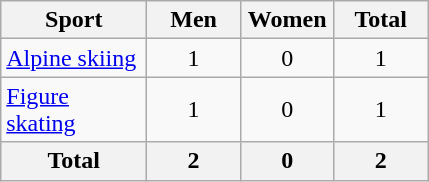<table class="wikitable sortable" style="text-align:center;">
<tr>
<th width=90>Sport</th>
<th width=55>Men</th>
<th width=55>Women</th>
<th width=55>Total</th>
</tr>
<tr>
<td align=left><a href='#'>Alpine skiing</a></td>
<td>1</td>
<td>0</td>
<td>1</td>
</tr>
<tr>
<td align=left><a href='#'>Figure skating</a></td>
<td>1</td>
<td>0</td>
<td>1</td>
</tr>
<tr>
<th>Total</th>
<th>2</th>
<th>0</th>
<th>2</th>
</tr>
</table>
